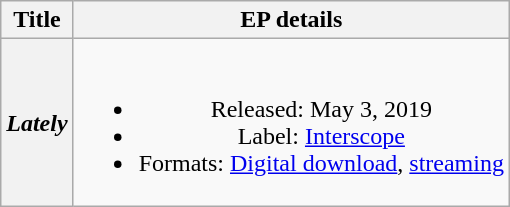<table class="wikitable plainrowheaders" style="text-align:center;">
<tr>
<th scope="col">Title</th>
<th scope="col">EP details</th>
</tr>
<tr>
<th scope="row"><em>Lately</em></th>
<td><br><ul><li>Released: May 3, 2019</li><li>Label: <a href='#'>Interscope</a></li><li>Formats: <a href='#'>Digital download</a>, <a href='#'>streaming</a></li></ul></td>
</tr>
</table>
